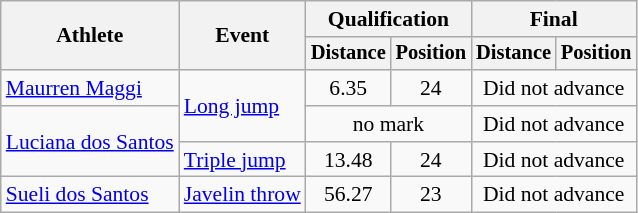<table class=wikitable style="font-size:90%">
<tr>
<th rowspan="2">Athlete</th>
<th rowspan="2">Event</th>
<th colspan="2">Qualification</th>
<th colspan="2">Final</th>
</tr>
<tr style="font-size:95%">
<th>Distance</th>
<th>Position</th>
<th>Distance</th>
<th>Position</th>
</tr>
<tr align=center>
<td align=left><a href='#'>Maurren Maggi</a></td>
<td align=left rowspan=2><a href='#'>Long jump</a></td>
<td>6.35</td>
<td>24</td>
<td colspan=2>Did not advance</td>
</tr>
<tr align=center>
<td align=left rowspan=2><a href='#'>Luciana dos Santos</a></td>
<td colspan=2>no mark</td>
<td colspan=2>Did not advance</td>
</tr>
<tr align=center>
<td align=left><a href='#'>Triple jump</a></td>
<td>13.48</td>
<td>24</td>
<td colspan=2>Did not advance</td>
</tr>
<tr align=center>
<td align=left><a href='#'>Sueli dos Santos</a></td>
<td align=left><a href='#'>Javelin throw</a></td>
<td>56.27</td>
<td>23</td>
<td colspan=2>Did not advance</td>
</tr>
</table>
